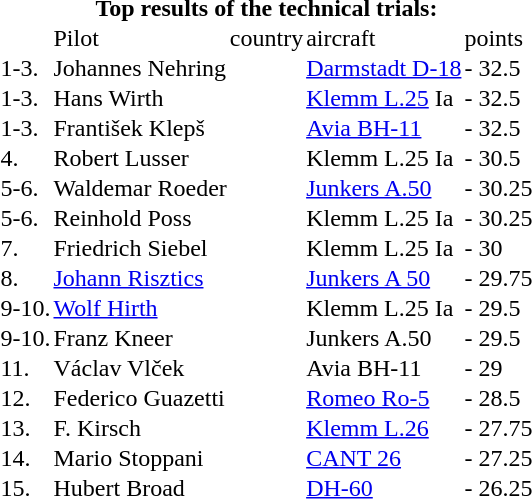<table cellspacing=0>
<tr>
<th colspan=5>Top results of the technical trials:</th>
</tr>
<tr>
<td> </td>
<td>Pilot</td>
<td>country</td>
<td>aircraft</td>
<td>points</td>
</tr>
<tr>
<td>1-3.</td>
<td>Johannes Nehring</td>
<td></td>
<td><a href='#'>Darmstadt D-18</a></td>
<td>- 32.5</td>
</tr>
<tr>
<td>1-3.</td>
<td>Hans Wirth</td>
<td></td>
<td><a href='#'>Klemm L.25</a> Ia</td>
<td>- 32.5</td>
</tr>
<tr>
<td>1-3.</td>
<td>František Klepš</td>
<td></td>
<td><a href='#'>Avia BH-11</a></td>
<td>- 32.5</td>
</tr>
<tr>
<td>4.</td>
<td>Robert Lusser</td>
<td></td>
<td>Klemm L.25 Ia</td>
<td>- 30.5</td>
</tr>
<tr>
<td>5-6.</td>
<td>Waldemar Roeder</td>
<td></td>
<td><a href='#'>Junkers A.50</a></td>
<td>- 30.25</td>
</tr>
<tr>
<td>5-6.</td>
<td>Reinhold Poss</td>
<td></td>
<td>Klemm L.25 Ia</td>
<td>- 30.25</td>
</tr>
<tr>
<td>7.</td>
<td>Friedrich Siebel</td>
<td></td>
<td>Klemm L.25 Ia</td>
<td>- 30</td>
</tr>
<tr>
<td>8.</td>
<td><a href='#'>Johann Risztics</a></td>
<td></td>
<td><a href='#'>Junkers A 50</a></td>
<td>- 29.75</td>
</tr>
<tr>
<td>9-10.</td>
<td><a href='#'>Wolf Hirth</a></td>
<td></td>
<td>Klemm L.25 Ia</td>
<td>- 29.5</td>
</tr>
<tr>
<td>9-10.</td>
<td>Franz Kneer</td>
<td></td>
<td>Junkers A.50</td>
<td>- 29.5</td>
</tr>
<tr>
<td>11.</td>
<td>Václav Vlček</td>
<td>  </td>
<td>Avia BH-11</td>
<td>- 29</td>
</tr>
<tr>
<td>12.</td>
<td>Federico Guazetti</td>
<td></td>
<td><a href='#'>Romeo Ro-5</a></td>
<td>- 28.5</td>
</tr>
<tr>
<td>13.</td>
<td>F. Kirsch</td>
<td></td>
<td><a href='#'>Klemm L.26</a></td>
<td>- 27.75</td>
</tr>
<tr>
<td>14.</td>
<td>Mario Stoppani</td>
<td></td>
<td><a href='#'>CANT 26</a></td>
<td>- 27.25</td>
</tr>
<tr>
<td>15.</td>
<td>Hubert Broad</td>
<td></td>
<td><a href='#'>DH-60</a></td>
<td>- 26.25</td>
</tr>
</table>
